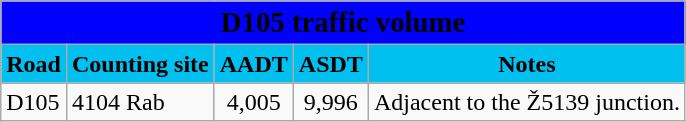<table class="wikitable">
<tr>
<td colspan=5 bgcolor=blue align=center style=margin-top:15><span><big><strong>D105 traffic volume</strong></big></span></td>
</tr>
<tr>
<td align=center bgcolor=00c0f0><strong>Road</strong></td>
<td align=center bgcolor=00c0f0><strong>Counting site</strong></td>
<td align=center bgcolor=00c0f0><strong>AADT</strong></td>
<td align=center bgcolor=00c0f0><strong>ASDT</strong></td>
<td align=center bgcolor=00c0f0><strong>Notes</strong></td>
</tr>
<tr>
<td> D105</td>
<td>4104 Rab</td>
<td align=center>4,005</td>
<td align=center>9,996</td>
<td>Adjacent to the Ž5139 junction.</td>
</tr>
</table>
